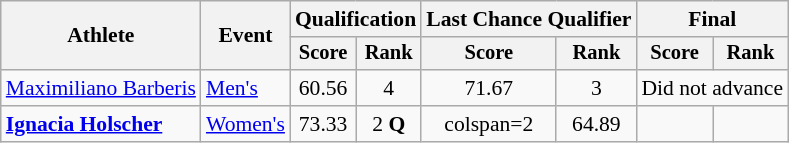<table class=wikitable style=font-size:90%;text-align:center>
<tr>
<th rowspan=2>Athlete</th>
<th rowspan=2>Event</th>
<th colspan=2>Qualification</th>
<th colspan=2>Last Chance Qualifier</th>
<th colspan=2>Final</th>
</tr>
<tr style=font-size:95%>
<th>Score</th>
<th>Rank</th>
<th>Score</th>
<th>Rank</th>
<th>Score</th>
<th>Rank</th>
</tr>
<tr>
<td style="text-align:left"><a href='#'>Maximiliano Barberis</a></td>
<td style="text-align:left"><a href='#'>Men's</a></td>
<td>60.56</td>
<td>4</td>
<td>71.67</td>
<td>3</td>
<td colspan=2>Did not advance</td>
</tr>
<tr>
<td style="text-align:left"><strong><a href='#'>Ignacia Holscher</a></strong></td>
<td style="text-align:left"><a href='#'>Women's</a></td>
<td>73.33</td>
<td>2 <strong>Q</strong></td>
<td>colspan=2 </td>
<td>64.89</td>
<td></td>
</tr>
</table>
